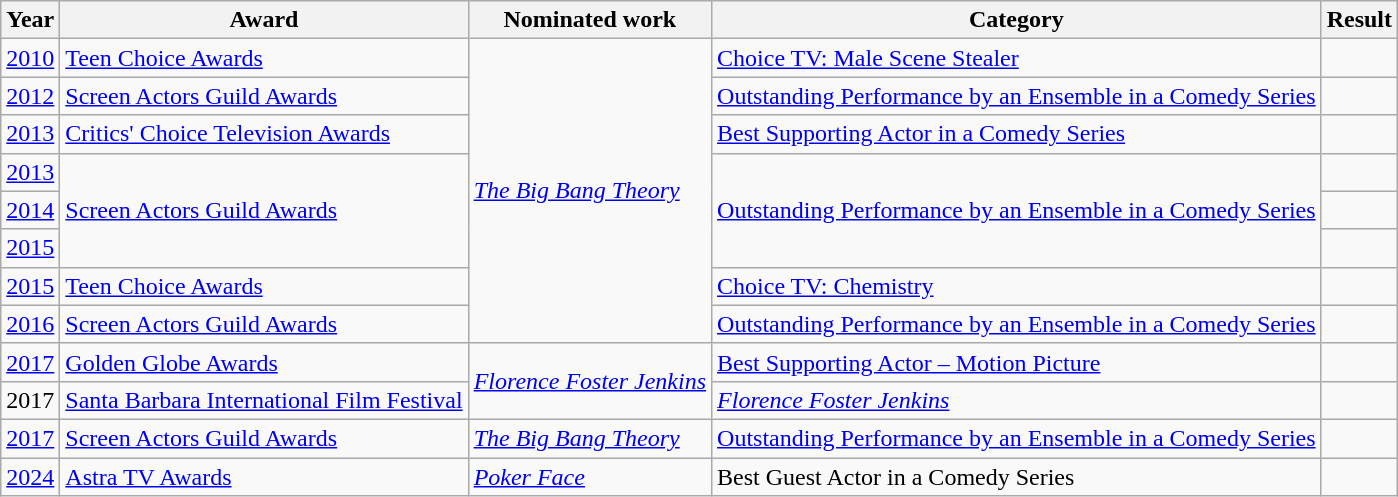<table class="wikitable sortable">
<tr>
<th scope="col">Year</th>
<th scope="col">Award</th>
<th scope="col">Nominated work</th>
<th scope="col">Category</th>
<th scope="col">Result</th>
</tr>
<tr>
<td><a href='#'>2010</a></td>
<td><a href='#'>Teen Choice Awards</a></td>
<td rowspan="8"><em><a href='#'>The Big Bang Theory</a></em></td>
<td><a href='#'>Choice TV: Male Scene Stealer</a></td>
<td></td>
</tr>
<tr>
<td><a href='#'>2012</a></td>
<td><a href='#'>Screen Actors Guild Awards</a></td>
<td><a href='#'>Outstanding Performance by an Ensemble in a Comedy Series</a></td>
<td></td>
</tr>
<tr>
<td><a href='#'>2013</a></td>
<td><a href='#'>Critics' Choice Television Awards</a></td>
<td><a href='#'>Best Supporting Actor in a Comedy Series</a></td>
<td></td>
</tr>
<tr>
<td><a href='#'>2013</a></td>
<td rowspan="3"><a href='#'>Screen Actors Guild Awards</a></td>
<td rowspan="3"><a href='#'>Outstanding Performance by an Ensemble in a Comedy Series</a></td>
<td></td>
</tr>
<tr>
<td><a href='#'>2014</a></td>
<td></td>
</tr>
<tr>
<td><a href='#'>2015</a></td>
<td></td>
</tr>
<tr>
<td><a href='#'>2015</a></td>
<td><a href='#'>Teen Choice Awards</a></td>
<td><a href='#'>Choice TV: Chemistry</a></td>
<td></td>
</tr>
<tr>
<td><a href='#'>2016</a></td>
<td><a href='#'>Screen Actors Guild Awards</a></td>
<td><a href='#'>Outstanding Performance by an Ensemble in a Comedy Series</a></td>
<td></td>
</tr>
<tr>
<td><a href='#'>2017</a></td>
<td><a href='#'>Golden Globe Awards</a></td>
<td rowspan="2"><em><a href='#'>Florence Foster Jenkins</a></em></td>
<td><a href='#'>Best Supporting Actor – Motion Picture</a></td>
<td></td>
</tr>
<tr>
<td>2017</td>
<td><a href='#'>Santa Barbara International Film Festival</a></td>
<td><em><a href='#'>Florence Foster Jenkins</a></em></td>
<td></td>
</tr>
<tr>
<td><a href='#'>2017</a></td>
<td><a href='#'>Screen Actors Guild Awards</a></td>
<td><em><a href='#'>The Big Bang Theory</a></em></td>
<td><a href='#'>Outstanding Performance by an Ensemble in a Comedy Series</a></td>
<td></td>
</tr>
<tr>
<td><a href='#'>2024</a></td>
<td><a href='#'>Astra TV Awards</a></td>
<td><em><a href='#'>Poker Face</a></em></td>
<td>Best Guest Actor in a Comedy Series</td>
<td></td>
</tr>
</table>
